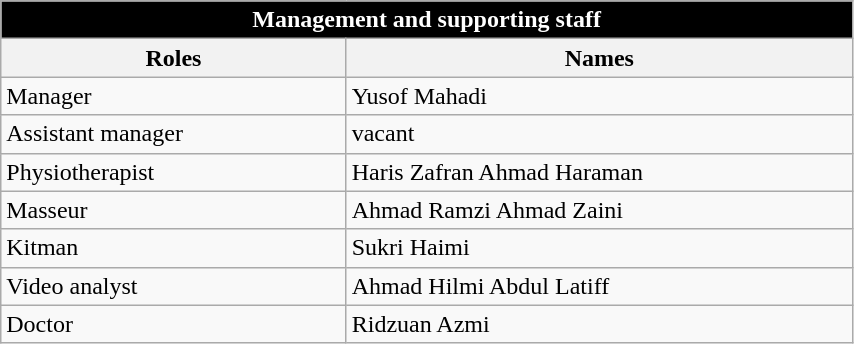<table class="wikitable"  width=45% style="text-align: left;">
<tr>
<th colspan=5 style="background: #000000; color: #FFFFFF;">Management and supporting staff</th>
</tr>
<tr>
<th width=100px>Roles</th>
<th width=150px>Names</th>
</tr>
<tr>
<td>Manager</td>
<td> Yusof Mahadi</td>
</tr>
<tr>
<td>Assistant manager</td>
<td>vacant</td>
</tr>
<tr>
<td>Physiotherapist</td>
<td> Haris Zafran Ahmad Haraman</td>
</tr>
<tr>
<td>Masseur</td>
<td> Ahmad Ramzi Ahmad Zaini</td>
</tr>
<tr>
<td>Kitman</td>
<td> Sukri Haimi</td>
</tr>
<tr>
<td>Video analyst</td>
<td> Ahmad Hilmi Abdul Latiff</td>
</tr>
<tr>
<td>Doctor</td>
<td> Ridzuan Azmi</td>
</tr>
</table>
